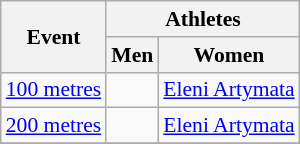<table class=wikitable style="font-size:90%">
<tr>
<th rowspan=2>Event</th>
<th colspan=2>Athletes</th>
</tr>
<tr>
<th>Men</th>
<th>Women</th>
</tr>
<tr>
<td><a href='#'>100 metres</a></td>
<td></td>
<td><a href='#'>Eleni Artymata</a></td>
</tr>
<tr>
<td><a href='#'>200 metres</a></td>
<td></td>
<td><a href='#'>Eleni Artymata</a></td>
</tr>
<tr>
</tr>
</table>
